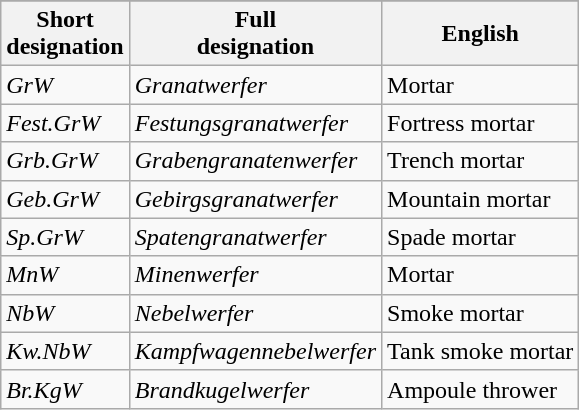<table class="wikitable mw-collapsible mw-collapsed">
<tr>
</tr>
<tr>
<th>Short<br>designation</th>
<th>Full<br>designation</th>
<th>English</th>
</tr>
<tr>
<td><em>GrW</em></td>
<td><em>Granatwerfer</em></td>
<td>Mortar</td>
</tr>
<tr>
<td><em>Fest.GrW</em></td>
<td><em>Festungsgranatwerfer</em></td>
<td>Fortress mortar</td>
</tr>
<tr>
<td><em>Grb.GrW</em></td>
<td><em>Grabengranatenwerfer</em></td>
<td>Trench mortar</td>
</tr>
<tr>
<td><em>Geb.GrW</em></td>
<td><em>Gebirgsgranatwerfer</em></td>
<td>Mountain mortar</td>
</tr>
<tr>
<td><em>Sp.GrW</em></td>
<td><em>Spatengranatwerfer </em></td>
<td>Spade mortar</td>
</tr>
<tr>
<td><em>MnW</em></td>
<td><em>Minenwerfer</em></td>
<td>Mortar</td>
</tr>
<tr>
<td><em>NbW</em></td>
<td><em>Nebelwerfer</em></td>
<td>Smoke mortar</td>
</tr>
<tr>
<td><em>Kw.NbW</em></td>
<td><em>Kampfwagennebelwerfer</em></td>
<td>Tank smoke mortar</td>
</tr>
<tr>
<td><em> Br.KgW</em></td>
<td><em>Brandkugelwerfer</em></td>
<td>Ampoule thrower</td>
</tr>
</table>
